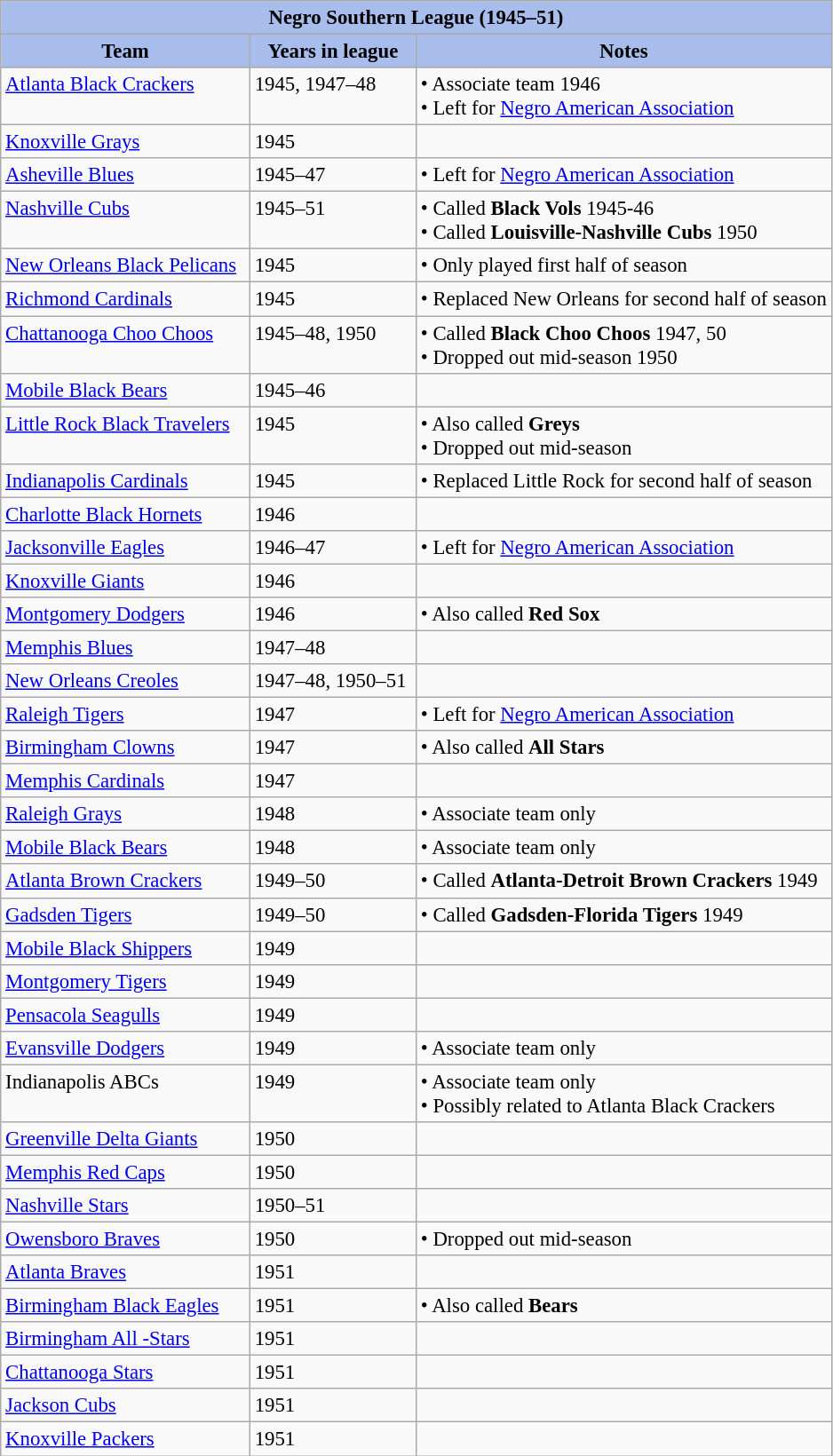<table class="wikitable" style="font-size: 95%;">
<tr>
<td colspan="3" style="background:#a8bdec; text-align: center;"><strong>Negro Southern League (1945–51)</strong></td>
</tr>
<tr>
<th style="background:#a8bdec; width:30%;">Team</th>
<th style="width:20%; background:#a8bdec;">Years in league</th>
<th style="width:50%; background:#a8bdec;">Notes</th>
</tr>
<tr style="vertical-align: top;">
<td><a href='#'>Atlanta Black Crackers</a></td>
<td>1945, 1947–48</td>
<td>• Associate team 1946<br>• Left for <a href='#'>Negro American Association</a></td>
</tr>
<tr style="vertical-align: top;">
<td><a href='#'>Knoxville Grays</a></td>
<td>1945</td>
<td></td>
</tr>
<tr style="vertical-align: top;">
<td><a href='#'>Asheville Blues</a></td>
<td>1945–47</td>
<td>• Left for <a href='#'>Negro American Association</a></td>
</tr>
<tr style="vertical-align: top;">
<td><a href='#'>Nashville Cubs</a></td>
<td>1945–51</td>
<td>• Called <strong>Black Vols</strong> 1945-46<br>• Called <strong>Louisville-Nashville Cubs</strong> 1950</td>
</tr>
<tr style="vertical-align: top;">
<td><a href='#'>New Orleans Black Pelicans</a></td>
<td>1945</td>
<td>• Only played first half of season</td>
</tr>
<tr style="vertical-align: top;">
<td><a href='#'>Richmond Cardinals</a></td>
<td>1945</td>
<td>• Replaced New Orleans for second half of season</td>
</tr>
<tr style="vertical-align: top;">
<td><a href='#'>Chattanooga Choo Choos</a></td>
<td>1945–48, 1950</td>
<td>• Called <strong>Black Choo Choos</strong> 1947, 50<br>• Dropped out mid-season 1950</td>
</tr>
<tr style="vertical-align: top;">
<td><a href='#'>Mobile Black Bears</a></td>
<td>1945–46</td>
<td></td>
</tr>
<tr style="vertical-align: top;">
<td><a href='#'>Little Rock Black Travelers</a></td>
<td>1945</td>
<td>• Also called <strong>Greys</strong><br>• Dropped out mid-season</td>
</tr>
<tr style="vertical-align: top;">
<td><a href='#'>Indianapolis Cardinals</a></td>
<td>1945</td>
<td>• Replaced Little Rock for second half of season</td>
</tr>
<tr style="vertical-align: top;">
<td><a href='#'>Charlotte Black Hornets</a></td>
<td>1946</td>
<td></td>
</tr>
<tr style="vertical-align: top;">
<td><a href='#'>Jacksonville Eagles</a></td>
<td>1946–47</td>
<td>• Left for <a href='#'>Negro American Association</a></td>
</tr>
<tr style="vertical-align: top;">
<td><a href='#'>Knoxville Giants</a></td>
<td>1946</td>
<td></td>
</tr>
<tr style="vertical-align: top;">
<td><a href='#'>Montgomery Dodgers</a></td>
<td>1946</td>
<td>• Also called <strong>Red Sox</strong></td>
</tr>
<tr style="vertical-align: top;">
<td><a href='#'>Memphis Blues</a></td>
<td>1947–48</td>
<td></td>
</tr>
<tr style="vertical-align: top;">
<td><a href='#'>New Orleans Creoles</a></td>
<td>1947–48, 1950–51</td>
<td></td>
</tr>
<tr style="vertical-align: top;">
<td><a href='#'>Raleigh Tigers</a></td>
<td>1947</td>
<td>• Left for <a href='#'>Negro American Association</a></td>
</tr>
<tr style="vertical-align: top;">
<td><a href='#'>Birmingham Clowns</a></td>
<td>1947</td>
<td>• Also called <strong>All Stars</strong></td>
</tr>
<tr style="vertical-align: top;">
<td><a href='#'>Memphis Cardinals</a></td>
<td>1947</td>
<td></td>
</tr>
<tr style="vertical-align: top;">
<td><a href='#'>Raleigh Grays</a></td>
<td>1948</td>
<td>• Associate team only</td>
</tr>
<tr style="vertical-align: top;">
<td><a href='#'>Mobile Black Bears</a></td>
<td>1948</td>
<td>• Associate team only</td>
</tr>
<tr style="vertical-align: top;">
<td><a href='#'>Atlanta Brown Crackers</a></td>
<td>1949–50</td>
<td>• Called <strong>Atlanta-Detroit Brown Crackers</strong> 1949</td>
</tr>
<tr style="vertical-align: top;">
<td><a href='#'>Gadsden Tigers</a></td>
<td>1949–50</td>
<td>• Called <strong>Gadsden-Florida Tigers</strong> 1949</td>
</tr>
<tr style="vertical-align: top;">
<td><a href='#'>Mobile Black Shippers</a></td>
<td>1949</td>
<td></td>
</tr>
<tr style="vertical-align: top;">
<td><a href='#'>Montgomery Tigers</a></td>
<td>1949</td>
<td></td>
</tr>
<tr style="vertical-align: top;">
<td><a href='#'>Pensacola Seagulls</a></td>
<td>1949</td>
<td></td>
</tr>
<tr style="vertical-align: top;">
<td><a href='#'>Evansville Dodgers</a></td>
<td>1949</td>
<td>• Associate team only</td>
</tr>
<tr style="vertical-align: top;">
<td>Indianapolis ABCs</td>
<td>1949</td>
<td>• Associate team only<br>• Possibly related to Atlanta Black Crackers</td>
</tr>
<tr style="vertical-align: top;">
<td><a href='#'>Greenville Delta Giants</a></td>
<td>1950</td>
<td></td>
</tr>
<tr style="vertical-align: top;">
<td><a href='#'>Memphis Red Caps</a></td>
<td>1950</td>
<td></td>
</tr>
<tr style="vertical-align: top;">
<td><a href='#'>Nashville Stars</a></td>
<td>1950–51</td>
<td></td>
</tr>
<tr style="vertical-align: top;">
<td><a href='#'>Owensboro Braves</a></td>
<td>1950</td>
<td>• Dropped out mid-season</td>
</tr>
<tr style="vertical-align: top;">
<td><a href='#'>Atlanta Braves</a></td>
<td>1951</td>
<td></td>
</tr>
<tr style="vertical-align: top;">
<td><a href='#'>Birmingham Black Eagles</a></td>
<td>1951</td>
<td>• Also called <strong>Bears</strong></td>
</tr>
<tr style="vertical-align: top;">
<td><a href='#'>Birmingham All -Stars</a></td>
<td>1951</td>
<td></td>
</tr>
<tr style="vertical-align: top;">
<td><a href='#'>Chattanooga Stars</a></td>
<td>1951</td>
<td></td>
</tr>
<tr style="vertical-align: top;">
<td><a href='#'>Jackson Cubs</a></td>
<td>1951</td>
<td></td>
</tr>
<tr style="vertical-align: top;">
<td><a href='#'>Knoxville Packers</a></td>
<td>1951</td>
<td></td>
</tr>
</table>
